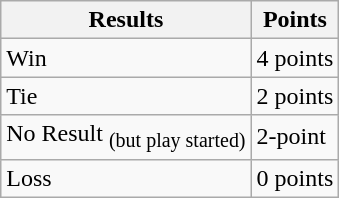<table class="wikitable">
<tr>
<th>Results</th>
<th>Points</th>
</tr>
<tr>
<td>Win</td>
<td>4 points</td>
</tr>
<tr>
<td>Tie</td>
<td>2 points</td>
</tr>
<tr>
<td>No Result <sub>(but play started)</sub></td>
<td>2-point</td>
</tr>
<tr>
<td>Loss</td>
<td>0 points</td>
</tr>
</table>
